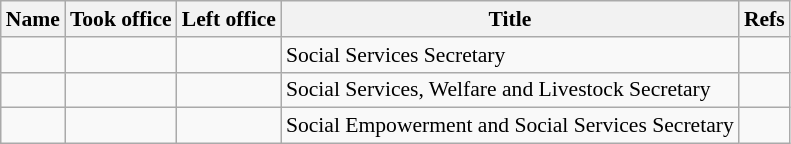<table class="wikitable plainrowheaders sortable" style="font-size:90%; text-align:left;">
<tr>
<th scope=col>Name</th>
<th scope=col>Took office</th>
<th scope=col>Left office</th>
<th scope=col>Title</th>
<th scope=col class=unsortable>Refs</th>
</tr>
<tr>
<td></td>
<td align=center></td>
<td align=center></td>
<td>Social Services Secretary</td>
<td align=center></td>
</tr>
<tr>
<td></td>
<td align=center></td>
<td align=center></td>
<td>Social Services, Welfare and Livestock Secretary</td>
<td align=center></td>
</tr>
<tr>
<td></td>
<td align=center></td>
<td align=center></td>
<td>Social Empowerment and Social Services Secretary</td>
<td align=center></td>
</tr>
</table>
